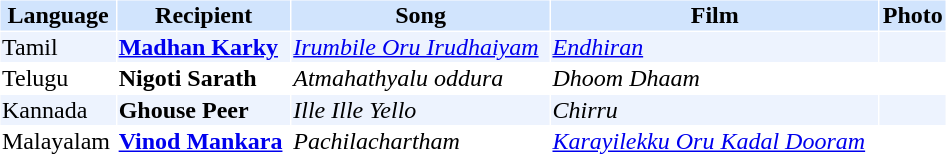<table cellspacing="1" cellpadding="1" border="0" style="width:50%;">
<tr style="background:#d1e4fd;">
<th>Language</th>
<th>Recipient</th>
<th>Song</th>
<th>Film</th>
<th>Photo</th>
</tr>
<tr style="background:#edf3fe;">
<td>Tamil</td>
<td><strong><a href='#'>Madhan Karky</a></strong></td>
<td><em><a href='#'>Irumbile Oru Irudhaiyam</a></em></td>
<td><em><a href='#'>Endhiran</a></em></td>
<td></td>
</tr>
<tr>
<td>Telugu</td>
<td><strong>Nigoti Sarath</strong></td>
<td><em>Atmahathyalu oddura</em></td>
<td><em>Dhoom Dhaam</em></td>
<td></td>
</tr>
<tr style="background:#edf3fe;">
<td>Kannada</td>
<td><strong>Ghouse Peer</strong></td>
<td><em>Ille Ille Yello</em></td>
<td><em>Chirru</em></td>
<td></td>
</tr>
<tr>
<td>Malayalam</td>
<td><strong><a href='#'>Vinod Mankara</a></strong></td>
<td><em>Pachilachartham</em></td>
<td><em><a href='#'>Karayilekku Oru Kadal Dooram</a></em></td>
<td></td>
</tr>
</table>
